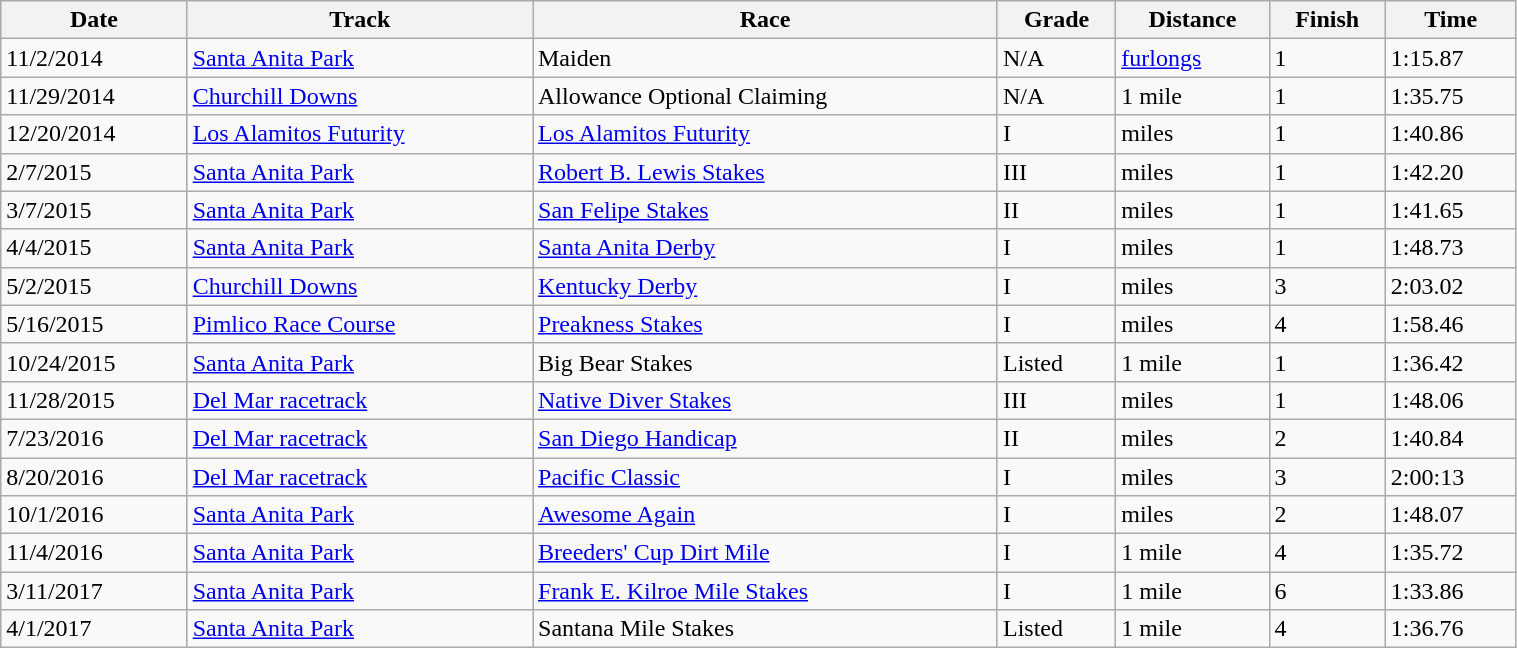<table class="wikitable sortable" style="width:80%;">
<tr>
<th>Date</th>
<th>Track</th>
<th>Race</th>
<th>Grade</th>
<th>Distance</th>
<th>Finish</th>
<th>Time</th>
</tr>
<tr>
<td>11/2/2014</td>
<td><a href='#'>Santa Anita Park</a></td>
<td>Maiden</td>
<td>N/A</td>
<td> <a href='#'>furlongs</a></td>
<td>1</td>
<td>1:15.87</td>
</tr>
<tr>
<td>11/29/2014</td>
<td><a href='#'>Churchill Downs</a></td>
<td>Allowance Optional Claiming</td>
<td>N/A</td>
<td>1 mile</td>
<td>1</td>
<td>1:35.75</td>
</tr>
<tr>
<td>12/20/2014</td>
<td><a href='#'>Los Alamitos Futurity</a></td>
<td><a href='#'>Los Alamitos Futurity</a></td>
<td>I</td>
<td> miles</td>
<td>1</td>
<td>1:40.86</td>
</tr>
<tr>
<td>2/7/2015</td>
<td><a href='#'>Santa Anita Park</a></td>
<td><a href='#'>Robert B. Lewis Stakes</a></td>
<td>III</td>
<td> miles</td>
<td>1</td>
<td>1:42.20</td>
</tr>
<tr>
<td>3/7/2015</td>
<td><a href='#'>Santa Anita Park</a></td>
<td><a href='#'>San Felipe Stakes</a></td>
<td>II</td>
<td> miles</td>
<td>1</td>
<td>1:41.65</td>
</tr>
<tr>
<td>4/4/2015</td>
<td><a href='#'>Santa Anita Park</a></td>
<td><a href='#'>Santa Anita Derby</a></td>
<td>I</td>
<td> miles</td>
<td>1</td>
<td>1:48.73</td>
</tr>
<tr>
<td>5/2/2015</td>
<td><a href='#'>Churchill Downs</a></td>
<td><a href='#'>Kentucky Derby</a></td>
<td>I</td>
<td> miles</td>
<td>3</td>
<td>2:03.02</td>
</tr>
<tr>
<td>5/16/2015</td>
<td><a href='#'>Pimlico Race Course</a></td>
<td><a href='#'>Preakness Stakes</a></td>
<td>I</td>
<td> miles</td>
<td>4</td>
<td>1:58.46</td>
</tr>
<tr>
<td>10/24/2015</td>
<td><a href='#'>Santa Anita Park</a></td>
<td>Big Bear Stakes</td>
<td>Listed</td>
<td>1 mile</td>
<td>1</td>
<td>1:36.42</td>
</tr>
<tr>
<td>11/28/2015</td>
<td><a href='#'>Del Mar racetrack</a></td>
<td><a href='#'>Native Diver Stakes</a></td>
<td>III</td>
<td> miles</td>
<td>1</td>
<td>1:48.06</td>
</tr>
<tr>
<td>7/23/2016</td>
<td><a href='#'>Del Mar racetrack</a></td>
<td><a href='#'>San Diego Handicap</a></td>
<td>II</td>
<td> miles</td>
<td>2</td>
<td>1:40.84</td>
</tr>
<tr>
<td>8/20/2016</td>
<td><a href='#'>Del Mar racetrack</a></td>
<td><a href='#'>Pacific Classic</a></td>
<td>I</td>
<td> miles</td>
<td>3</td>
<td>2:00:13</td>
</tr>
<tr>
<td>10/1/2016</td>
<td><a href='#'>Santa Anita Park</a></td>
<td><a href='#'>Awesome Again</a></td>
<td>I</td>
<td> miles</td>
<td>2</td>
<td>1:48.07</td>
</tr>
<tr>
<td>11/4/2016</td>
<td><a href='#'>Santa Anita Park</a></td>
<td><a href='#'>Breeders' Cup Dirt Mile</a></td>
<td>I</td>
<td>1 mile</td>
<td>4</td>
<td>1:35.72</td>
</tr>
<tr>
<td>3/11/2017</td>
<td><a href='#'>Santa Anita Park</a></td>
<td><a href='#'>Frank E. Kilroe Mile Stakes</a></td>
<td>I</td>
<td>1 mile</td>
<td>6</td>
<td>1:33.86</td>
</tr>
<tr>
<td>4/1/2017</td>
<td><a href='#'>Santa Anita Park</a></td>
<td>Santana Mile Stakes</td>
<td>Listed</td>
<td>1 mile</td>
<td>4</td>
<td>1:36.76</td>
</tr>
</table>
